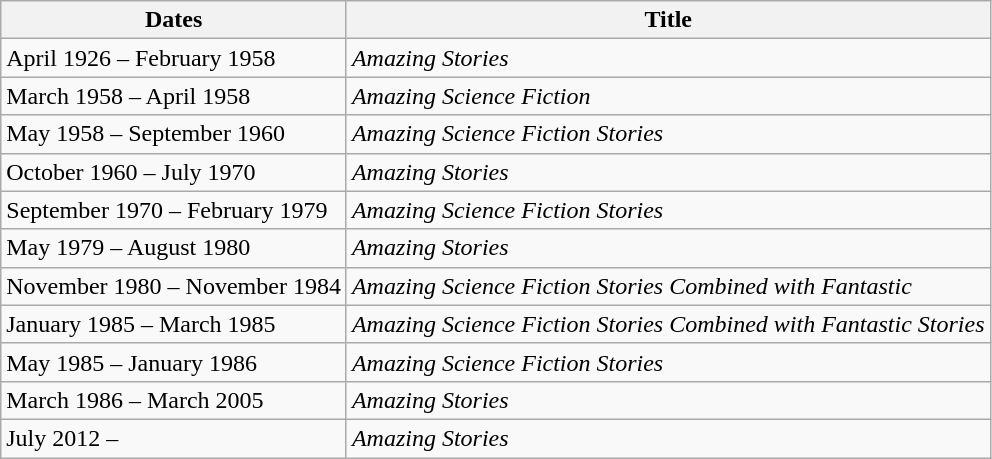<table class="wikitable">
<tr>
<th>Dates</th>
<th>Title</th>
</tr>
<tr>
<td>April 1926 – February 1958</td>
<td><em>Amazing Stories</em></td>
</tr>
<tr>
<td>March 1958 – April 1958</td>
<td><em>Amazing Science Fiction</em></td>
</tr>
<tr>
<td>May 1958 – September 1960</td>
<td><em>Amazing Science Fiction Stories</em></td>
</tr>
<tr>
<td>October 1960 – July 1970</td>
<td><em>Amazing Stories</em></td>
</tr>
<tr>
<td>September 1970 – February 1979</td>
<td><em>Amazing Science Fiction Stories</em></td>
</tr>
<tr>
<td>May 1979 – August 1980</td>
<td><em>Amazing Stories</em></td>
</tr>
<tr>
<td>November 1980 – November 1984</td>
<td><em>Amazing Science Fiction Stories Combined with Fantastic</em></td>
</tr>
<tr>
<td>January 1985 – March 1985</td>
<td><em>Amazing Science Fiction Stories Combined with Fantastic Stories</em></td>
</tr>
<tr>
<td>May 1985 – January 1986</td>
<td><em>Amazing Science Fiction Stories</em></td>
</tr>
<tr>
<td>March 1986 – March 2005</td>
<td><em>Amazing Stories</em></td>
</tr>
<tr>
<td>July 2012 –</td>
<td><em>Amazing Stories</em></td>
</tr>
</table>
